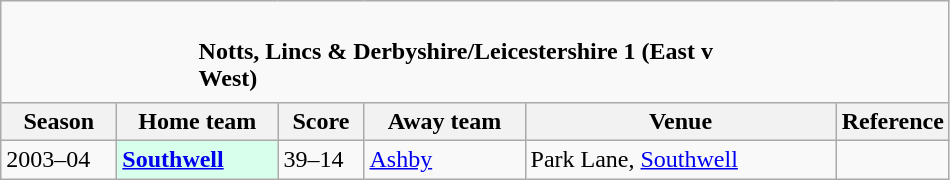<table class="wikitable">
<tr>
<td colspan="6" cellpadding="0" cellspacing="0"><br><table border="0" style="width:100%" cellpadding="0" cellspacing="0">
<tr>
<td style="width:20%;border:0"></td>
<td style="border:0"><strong>Notts, Lincs & Derbyshire/Leicestershire 1 (East v West)</strong></td>
<td style="width:20%;border:0"></td>
</tr>
</table>
</td>
</tr>
<tr>
<th style="width:70px">Season</th>
<th style="width:100px">Home team</th>
<th style="width:50px">Score</th>
<th style="width:100px">Away team</th>
<th style="width:200px">Venue</th>
<th style="width:50px">Reference</th>
</tr>
<tr>
<td>2003–04</td>
<td style="background:#d8ffeb"><strong><a href='#'>Southwell</a></strong></td>
<td>39–14</td>
<td><a href='#'>Ashby</a></td>
<td>Park Lane, <a href='#'>Southwell</a></td>
<td></td>
</tr>
</table>
